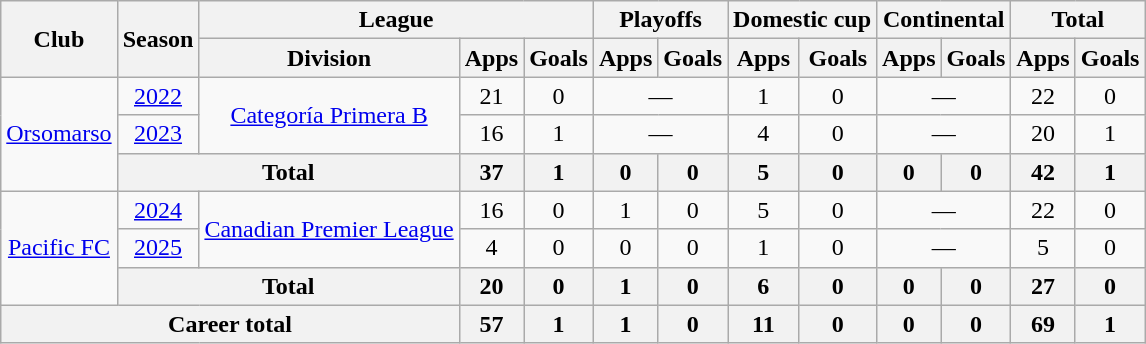<table class="wikitable" style="text-align: center">
<tr>
<th rowspan="2">Club</th>
<th rowspan="2">Season</th>
<th colspan="3">League</th>
<th colspan="2">Playoffs</th>
<th colspan="2">Domestic cup</th>
<th colspan="2">Continental</th>
<th colspan="2">Total</th>
</tr>
<tr>
<th>Division</th>
<th>Apps</th>
<th>Goals</th>
<th>Apps</th>
<th>Goals</th>
<th>Apps</th>
<th>Goals</th>
<th>Apps</th>
<th>Goals</th>
<th>Apps</th>
<th>Goals</th>
</tr>
<tr>
<td rowspan=3><a href='#'>Orsomarso</a></td>
<td><a href='#'>2022</a></td>
<td rowspan=2><a href='#'>Categoría Primera B</a></td>
<td>21</td>
<td>0</td>
<td colspan="2">—</td>
<td>1</td>
<td>0</td>
<td colspan="2">—</td>
<td>22</td>
<td>0</td>
</tr>
<tr>
<td><a href='#'>2023</a></td>
<td>16</td>
<td>1</td>
<td colspan="2">—</td>
<td>4</td>
<td>0</td>
<td colspan="2">—</td>
<td>20</td>
<td>1</td>
</tr>
<tr>
<th colspan="2"><strong>Total</strong></th>
<th>37</th>
<th>1</th>
<th>0</th>
<th>0</th>
<th>5</th>
<th>0</th>
<th>0</th>
<th>0</th>
<th>42</th>
<th>1</th>
</tr>
<tr>
<td rowspan=3><a href='#'>Pacific FC</a></td>
<td><a href='#'>2024</a></td>
<td rowspan=2><a href='#'>Canadian Premier League</a></td>
<td>16</td>
<td>0</td>
<td>1</td>
<td>0</td>
<td>5</td>
<td>0</td>
<td colspan="2">—</td>
<td>22</td>
<td>0</td>
</tr>
<tr>
<td><a href='#'>2025</a></td>
<td>4</td>
<td>0</td>
<td>0</td>
<td>0</td>
<td>1</td>
<td>0</td>
<td colspan="2">—</td>
<td>5</td>
<td>0</td>
</tr>
<tr>
<th colspan="2"><strong>Total</strong></th>
<th>20</th>
<th>0</th>
<th>1</th>
<th>0</th>
<th>6</th>
<th>0</th>
<th>0</th>
<th>0</th>
<th>27</th>
<th>0</th>
</tr>
<tr>
<th colspan="3"><strong>Career total</strong></th>
<th>57</th>
<th>1</th>
<th>1</th>
<th>0</th>
<th>11</th>
<th>0</th>
<th>0</th>
<th>0</th>
<th>69</th>
<th>1</th>
</tr>
</table>
